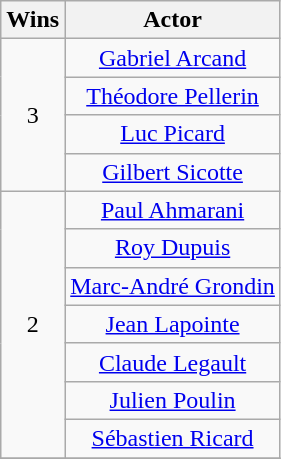<table class="wikitable" style="text-align:center;">
<tr>
<th scope="col" width="26">Wins</th>
<th scope="col" align="center">Actor</th>
</tr>
<tr>
<td rowspan="4" style="text-align:center;">3</td>
<td><a href='#'>Gabriel Arcand</a></td>
</tr>
<tr>
<td><a href='#'>Théodore Pellerin</a></td>
</tr>
<tr>
<td><a href='#'>Luc Picard</a></td>
</tr>
<tr>
<td><a href='#'>Gilbert Sicotte</a></td>
</tr>
<tr>
<td rowspan="7" style="text-align:center;">2</td>
<td><a href='#'>Paul Ahmarani</a></td>
</tr>
<tr>
<td><a href='#'>Roy Dupuis</a></td>
</tr>
<tr>
<td><a href='#'>Marc-André Grondin</a></td>
</tr>
<tr>
<td><a href='#'>Jean Lapointe</a></td>
</tr>
<tr>
<td><a href='#'>Claude Legault</a></td>
</tr>
<tr>
<td><a href='#'>Julien Poulin</a></td>
</tr>
<tr>
<td><a href='#'>Sébastien Ricard</a></td>
</tr>
<tr>
</tr>
</table>
